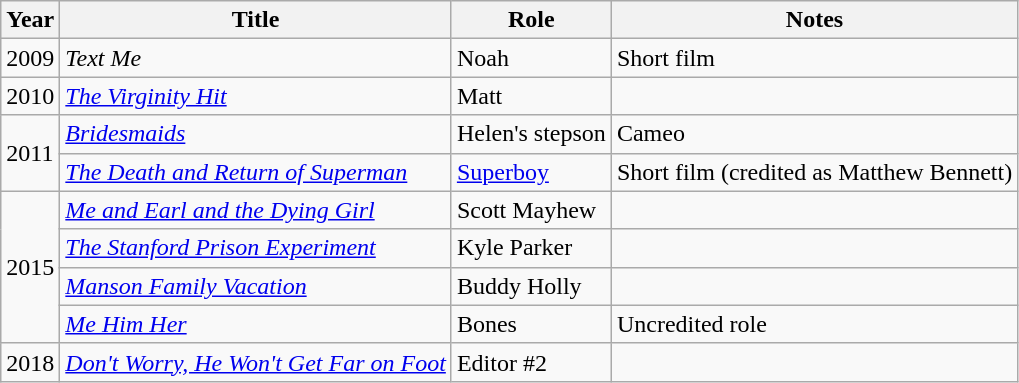<table class="wikitable sortable">
<tr>
<th>Year</th>
<th>Title</th>
<th>Role</th>
<th class="unsortable">Notes</th>
</tr>
<tr>
<td>2009</td>
<td><em>Text Me</em></td>
<td>Noah</td>
<td>Short film</td>
</tr>
<tr>
<td>2010</td>
<td><em><a href='#'>The Virginity Hit</a></em></td>
<td>Matt</td>
<td></td>
</tr>
<tr>
<td rowspan="2">2011</td>
<td><em><a href='#'>Bridesmaids</a></em></td>
<td>Helen's stepson</td>
<td>Cameo</td>
</tr>
<tr>
<td><em><a href='#'>The Death and Return of Superman</a></em></td>
<td><a href='#'>Superboy</a></td>
<td>Short film (credited as Matthew Bennett)</td>
</tr>
<tr>
<td rowspan="4">2015</td>
<td><em><a href='#'>Me and Earl and the Dying Girl</a></em></td>
<td>Scott Mayhew</td>
<td></td>
</tr>
<tr>
<td><em><a href='#'>The Stanford Prison Experiment</a></em></td>
<td>Kyle Parker</td>
<td></td>
</tr>
<tr>
<td><em><a href='#'>Manson Family Vacation</a></em></td>
<td>Buddy Holly</td>
<td></td>
</tr>
<tr>
<td><em><a href='#'>Me Him Her</a></em></td>
<td>Bones</td>
<td>Uncredited role</td>
</tr>
<tr>
<td>2018</td>
<td><em><a href='#'>Don't Worry, He Won't Get Far on Foot</a></em></td>
<td>Editor #2</td>
<td></td>
</tr>
</table>
